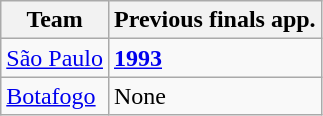<table class="wikitable">
<tr>
<th>Team</th>
<th>Previous finals app.</th>
</tr>
<tr>
<td> <a href='#'>São Paulo</a></td>
<td><strong><a href='#'>1993</a></strong></td>
</tr>
<tr>
<td> <a href='#'>Botafogo</a></td>
<td>None</td>
</tr>
</table>
